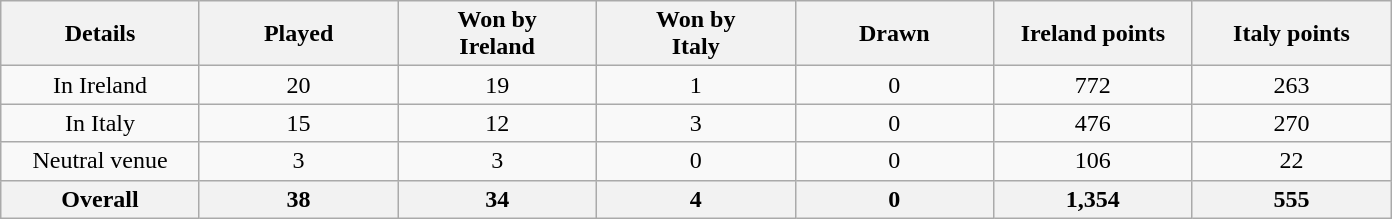<table class="wikitable sortable"  style="text-align: center;">
<tr>
<th width="125">Details</th>
<th width="125">Played</th>
<th width="125">Won by <br>Ireland</th>
<th width="125">Won by <br>Italy</th>
<th width="125">Drawn</th>
<th width="125">Ireland points</th>
<th width="125">Italy points</th>
</tr>
<tr>
<td>In Ireland</td>
<td align=center>20</td>
<td align=center>19</td>
<td align=center>1</td>
<td align=center>0</td>
<td align=center>772</td>
<td align=center>263</td>
</tr>
<tr>
<td>In Italy</td>
<td align=center>15</td>
<td align=center>12</td>
<td align=center>3</td>
<td align=center>0</td>
<td align=center>476</td>
<td align=center>270</td>
</tr>
<tr>
<td>Neutral venue</td>
<td align=center>3</td>
<td align=center>3</td>
<td align=center>0</td>
<td align=center>0</td>
<td align=center>106</td>
<td align=center>22</td>
</tr>
<tr>
<th align=center>Overall</th>
<th align=center>38</th>
<th align=center>34</th>
<th align=center>4</th>
<th align=center>0</th>
<th align=center>1,354</th>
<th align=center>555</th>
</tr>
</table>
